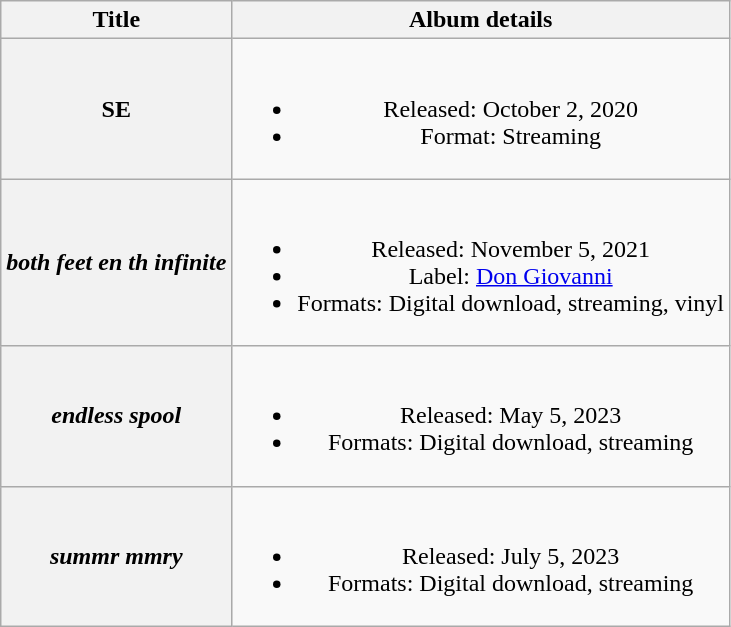<table class="wikitable plainrowheaders" style="text-align:center;">
<tr>
<th scope="col">Title</th>
<th scope="col">Album details</th>
</tr>
<tr>
<th scope="row">SE</th>
<td><br><ul><li>Released: October 2, 2020</li><li>Format: Streaming</li></ul></td>
</tr>
<tr>
<th scope="row"><em>both feet en th infinite</em></th>
<td><br><ul><li>Released: November 5, 2021</li><li>Label: <a href='#'>Don Giovanni</a></li><li>Formats: Digital download, streaming, vinyl</li></ul></td>
</tr>
<tr>
<th scope="row"><em>endless spool</em></th>
<td><br><ul><li>Released: May 5, 2023</li><li>Formats: Digital download, streaming</li></ul></td>
</tr>
<tr>
<th scope="row"><em>summr mmry</em></th>
<td><br><ul><li>Released: July 5, 2023</li><li>Formats: Digital download, streaming</li></ul></td>
</tr>
</table>
